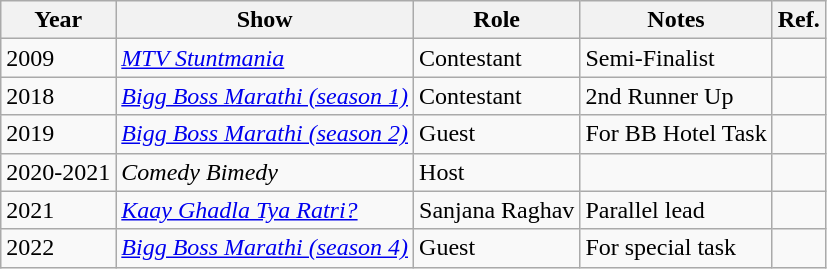<table class="wikitable">
<tr>
<th>Year</th>
<th>Show</th>
<th>Role</th>
<th>Notes</th>
<th>Ref.</th>
</tr>
<tr>
<td>2009</td>
<td><em><a href='#'>MTV Stuntmania</a></em></td>
<td>Contestant</td>
<td>Semi-Finalist</td>
<td></td>
</tr>
<tr>
<td>2018</td>
<td><em><a href='#'>Bigg Boss Marathi (season 1)</a></em></td>
<td>Contestant</td>
<td>2nd Runner Up</td>
<td></td>
</tr>
<tr>
<td>2019</td>
<td><em><a href='#'>Bigg Boss Marathi (season 2)</a></em></td>
<td>Guest</td>
<td>For BB Hotel Task</td>
<td></td>
</tr>
<tr>
<td>2020-2021</td>
<td><em>Comedy Bimedy</em></td>
<td>Host</td>
<td></td>
<td></td>
</tr>
<tr>
<td>2021</td>
<td><em><a href='#'>Kaay Ghadla Tya Ratri?</a></em></td>
<td>Sanjana Raghav</td>
<td>Parallel lead</td>
<td></td>
</tr>
<tr>
<td>2022</td>
<td><em><a href='#'>Bigg Boss Marathi (season 4)</a></em></td>
<td>Guest</td>
<td>For special task</td>
<td></td>
</tr>
</table>
